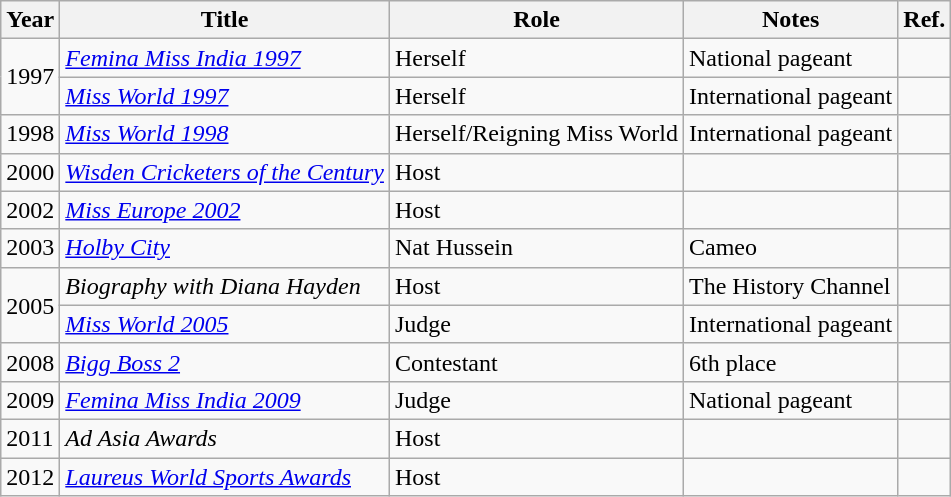<table class="wikitable">
<tr>
<th>Year</th>
<th>Title</th>
<th>Role</th>
<th>Notes</th>
<th>Ref.</th>
</tr>
<tr>
<td rowspan="2">1997</td>
<td><em><a href='#'>Femina Miss India 1997</a></em></td>
<td>Herself</td>
<td>National pageant</td>
<td></td>
</tr>
<tr>
<td><em><a href='#'>Miss World 1997</a></em></td>
<td>Herself</td>
<td>International pageant</td>
<td></td>
</tr>
<tr>
<td>1998</td>
<td><em><a href='#'>Miss World 1998</a></em></td>
<td>Herself/Reigning Miss World</td>
<td>International pageant</td>
<td></td>
</tr>
<tr>
<td>2000</td>
<td><em><a href='#'>Wisden Cricketers of the Century</a></em></td>
<td>Host</td>
<td></td>
<td></td>
</tr>
<tr>
<td>2002</td>
<td><em><a href='#'>Miss Europe 2002</a></em></td>
<td>Host</td>
<td></td>
<td></td>
</tr>
<tr>
<td>2003</td>
<td><em><a href='#'>Holby City</a></em></td>
<td>Nat Hussein</td>
<td>Cameo</td>
<td></td>
</tr>
<tr>
<td rowspan="2">2005</td>
<td><em>Biography with Diana Hayden</em></td>
<td>Host</td>
<td>The History Channel</td>
<td></td>
</tr>
<tr>
<td><em><a href='#'>Miss World 2005</a></em></td>
<td>Judge</td>
<td>International pageant</td>
<td></td>
</tr>
<tr>
<td>2008</td>
<td><em><a href='#'>Bigg Boss 2</a></em></td>
<td>Contestant</td>
<td>6th place</td>
<td></td>
</tr>
<tr>
<td>2009</td>
<td><em><a href='#'>Femina Miss India 2009</a></em></td>
<td>Judge</td>
<td>National pageant</td>
<td></td>
</tr>
<tr>
<td>2011</td>
<td><em>Ad Asia Awards</em></td>
<td>Host</td>
<td></td>
<td></td>
</tr>
<tr>
<td>2012</td>
<td><em><a href='#'>Laureus World Sports Awards</a></em></td>
<td>Host</td>
<td></td>
<td></td>
</tr>
</table>
